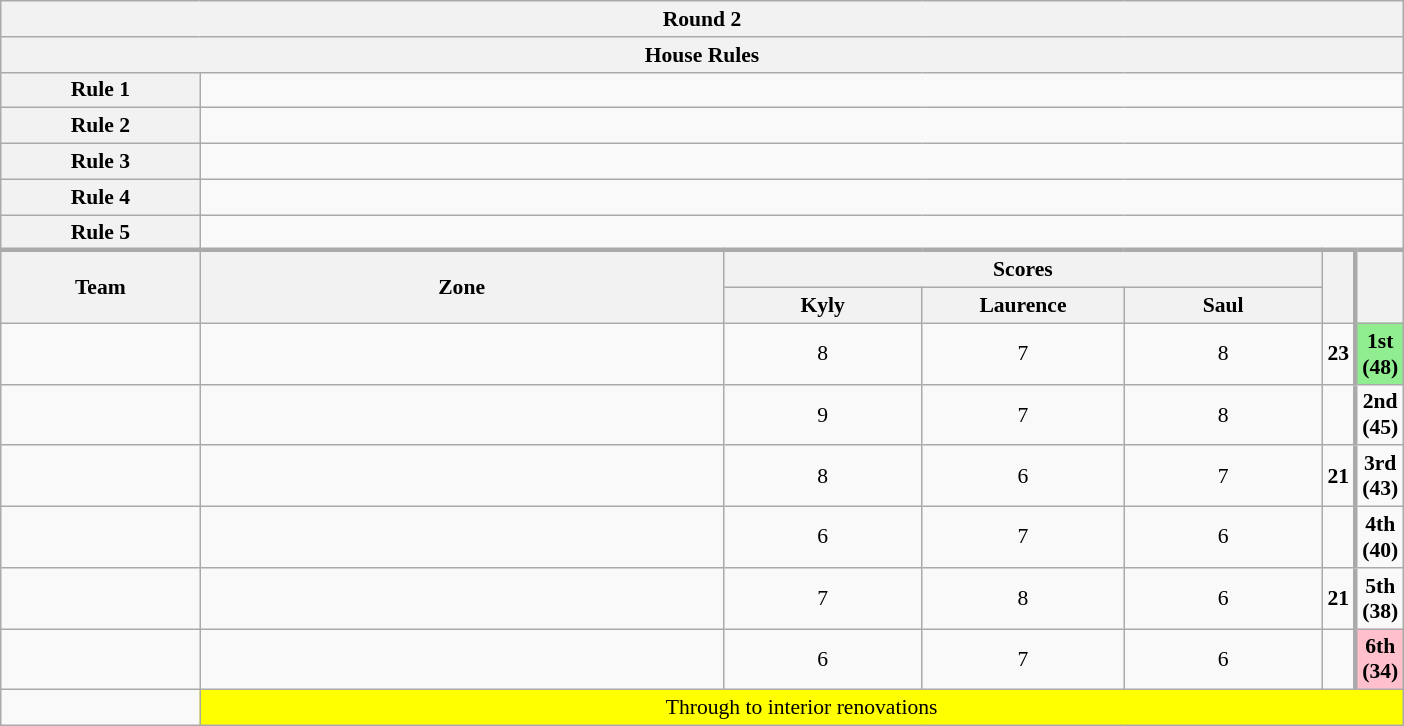<table class="wikitable plainrowheaders" style="text-align:center; font-size:90%; width:65em;">
<tr>
<th colspan="7" >Round 2</th>
</tr>
<tr>
<th colspan="7">House Rules</th>
</tr>
<tr>
<th>Rule 1</th>
<td colspan=6></td>
</tr>
<tr>
<th>Rule 2</th>
<td colspan=6></td>
</tr>
<tr>
<th>Rule 3</th>
<td colspan=6></td>
</tr>
<tr>
<th>Rule 4</th>
<td colspan=6></td>
</tr>
<tr>
<th>Rule 5</th>
<td colspan=6></td>
</tr>
<tr>
</tr>
<tr style="border-top:3px solid #aaa;">
<th rowspan="2">Team</th>
<th rowspan="2" style="width:40%;">Zone</th>
<th colspan="3" style="width:30%;">Scores</th>
<th rowspan="2"></th>
<th rowspan="2" style="border-left:3px solid #aaa;"></th>
</tr>
<tr>
<th style="width:15%;">Kyly</th>
<th style="width:15%;">Laurence</th>
<th style="width:15%;">Saul</th>
</tr>
<tr>
<td style="width:15%;"></td>
<td></td>
<td>8</td>
<td>7</td>
<td>8</td>
<td><strong>23</strong></td>
<td style="border-left:3px solid #aaa;" bgcolor="lightgreen"><strong>1st (48)</strong></td>
</tr>
<tr>
<td style="width:15%;"></td>
<td></td>
<td>9</td>
<td>7</td>
<td>8</td>
<td></td>
<td style="border-left:3px solid #aaa;"><strong>2nd (45)</strong></td>
</tr>
<tr>
<td style="width:15%;"></td>
<td></td>
<td>8</td>
<td>6</td>
<td>7</td>
<td><strong>21</strong></td>
<td style="border-left:3px solid #aaa;"><strong>3rd (43)</strong></td>
</tr>
<tr>
<td style="width:15%;"></td>
<td></td>
<td>6</td>
<td>7</td>
<td>6</td>
<td></td>
<td style="border-left:3px solid #aaa;"><strong>4th (40)</strong></td>
</tr>
<tr>
<td style="width:15%;"></td>
<td></td>
<td>7</td>
<td>8</td>
<td>6</td>
<td><strong>21</strong></td>
<td style="border-left:3px solid #aaa;"><strong>5th (38)</strong></td>
</tr>
<tr>
<td style="width:15%;"></td>
<td></td>
<td>6</td>
<td>7</td>
<td>6</td>
<td></td>
<td style="border-left:3px solid #aaa;" bgcolor="pink"><strong>6th (34)</strong></td>
</tr>
<tr>
<td style="width:15%;"></td>
<td colspan=8 style="text-align:center; background:yellow">Through to interior renovations</td>
</tr>
</table>
